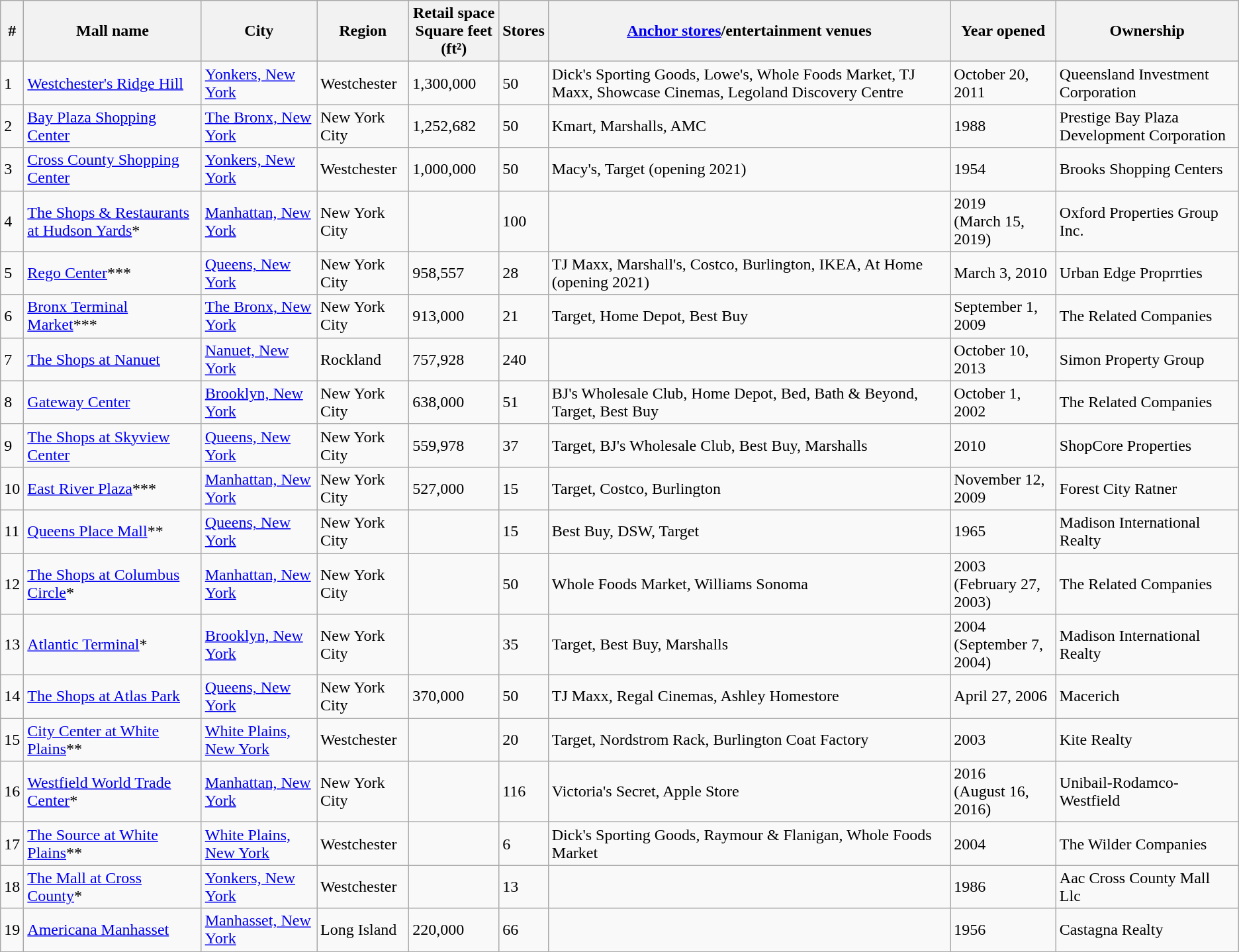<table class="wikitable sortable">
<tr>
<th data-sort-type=number>#</th>
<th>Mall name</th>
<th>City</th>
<th>Region</th>
<th>Retail space<br>Square feet (ft²)</th>
<th>Stores</th>
<th><a href='#'>Anchor stores</a>/entertainment venues</th>
<th>Year opened</th>
<th>Ownership</th>
</tr>
<tr>
<td>1</td>
<td><a href='#'>Westchester's Ridge Hill</a></td>
<td><a href='#'>Yonkers, New York</a></td>
<td>Westchester</td>
<td>1,300,000</td>
<td>50</td>
<td>Dick's Sporting Goods, Lowe's, Whole Foods Market, TJ Maxx, Showcase Cinemas, Legoland Discovery Centre</td>
<td>October 20, 2011</td>
<td>Queensland Investment Corporation</td>
</tr>
<tr>
<td>2</td>
<td><a href='#'>Bay Plaza Shopping Center</a></td>
<td><a href='#'>The Bronx, New York</a></td>
<td>New York City</td>
<td>1,252,682</td>
<td>50</td>
<td>Kmart, Marshalls, AMC</td>
<td>1988</td>
<td>Prestige Bay Plaza Development Corporation</td>
</tr>
<tr>
<td>3</td>
<td><a href='#'>Cross County Shopping Center</a></td>
<td><a href='#'>Yonkers, New York</a></td>
<td>Westchester</td>
<td>1,000,000</td>
<td>50</td>
<td>Macy's, Target (opening 2021)</td>
<td>1954</td>
<td>Brooks Shopping Centers</td>
</tr>
<tr>
<td>4</td>
<td><a href='#'>The Shops & Restaurants at Hudson Yards</a>*</td>
<td><a href='#'>Manhattan, New York</a></td>
<td>New York City</td>
<td></td>
<td>100</td>
<td></td>
<td>2019<br>(March 15, 2019)</td>
<td>Oxford Properties Group Inc.</td>
</tr>
<tr>
<td>5</td>
<td><a href='#'>Rego Center</a>***</td>
<td><a href='#'>Queens, New York</a></td>
<td>New York City</td>
<td>958,557<br></td>
<td>28</td>
<td>TJ Maxx, Marshall's, Costco, Burlington, IKEA, At Home (opening 2021)</td>
<td>March 3, 2010</td>
<td>Urban Edge Proprrties</td>
</tr>
<tr>
<td>6</td>
<td><a href='#'>Bronx Terminal Market</a>***</td>
<td><a href='#'>The Bronx, New York</a></td>
<td>New York City</td>
<td>913,000</td>
<td>21</td>
<td>Target, Home Depot, Best Buy</td>
<td>September 1, 2009</td>
<td>The Related Companies</td>
</tr>
<tr>
<td>7</td>
<td><a href='#'>The Shops at Nanuet</a></td>
<td><a href='#'>Nanuet, New York</a></td>
<td>Rockland</td>
<td>757,928<br></td>
<td>240</td>
<td></td>
<td>October 10, 2013</td>
<td>Simon Property Group</td>
</tr>
<tr>
<td>8</td>
<td><a href='#'>Gateway Center</a></td>
<td><a href='#'>Brooklyn, New York</a></td>
<td>New York City</td>
<td>638,000<br></td>
<td>51</td>
<td>BJ's Wholesale Club, Home Depot, Bed, Bath & Beyond, Target, Best Buy</td>
<td>October 1, 2002</td>
<td>The Related Companies</td>
</tr>
<tr>
<td>9</td>
<td><a href='#'>The Shops at Skyview Center</a></td>
<td><a href='#'>Queens, New York</a></td>
<td>New York City</td>
<td>559,978<br></td>
<td>37</td>
<td>Target, BJ's Wholesale Club, Best Buy, Marshalls</td>
<td>2010<br></td>
<td>ShopCore Properties</td>
</tr>
<tr>
<td>10</td>
<td><a href='#'>East River Plaza</a>***</td>
<td><a href='#'>Manhattan, New York</a></td>
<td>New York City</td>
<td>527,000</td>
<td>15</td>
<td>Target, Costco, Burlington</td>
<td>November 12, 2009</td>
<td>Forest City Ratner</td>
</tr>
<tr>
<td>11</td>
<td><a href='#'>Queens Place Mall</a>**</td>
<td><a href='#'>Queens, New York</a></td>
<td>New York City</td>
<td></td>
<td>15</td>
<td>Best Buy, DSW, Target</td>
<td>1965</td>
<td>Madison International Realty</td>
</tr>
<tr>
<td>12</td>
<td><a href='#'>The Shops at Columbus Circle</a>*</td>
<td><a href='#'>Manhattan, New York</a></td>
<td>New York City</td>
<td></td>
<td>50</td>
<td>Whole Foods Market, Williams Sonoma</td>
<td>2003<br>(February 27, 2003)</td>
<td>The Related Companies</td>
</tr>
<tr>
<td>13</td>
<td><a href='#'>Atlantic Terminal</a>*</td>
<td><a href='#'>Brooklyn, New York</a></td>
<td>New York City</td>
<td></td>
<td>35</td>
<td>Target, Best Buy, Marshalls</td>
<td>2004<br>(September 7, 2004)</td>
<td>Madison International Realty</td>
</tr>
<tr>
<td>14</td>
<td><a href='#'>The Shops at Atlas Park</a></td>
<td><a href='#'>Queens, New York</a></td>
<td>New York City</td>
<td>370,000<br></td>
<td>50</td>
<td>TJ Maxx, Regal Cinemas, Ashley Homestore</td>
<td>April 27, 2006</td>
<td>Macerich</td>
</tr>
<tr>
<td>15</td>
<td><a href='#'>City Center at White Plains</a>**</td>
<td><a href='#'>White Plains, New York</a></td>
<td>Westchester</td>
<td></td>
<td>20</td>
<td>Target, Nordstrom Rack, Burlington Coat Factory</td>
<td>2003</td>
<td>Kite Realty</td>
</tr>
<tr>
<td>16</td>
<td><a href='#'>Westfield World Trade Center</a>*</td>
<td><a href='#'>Manhattan, New York</a></td>
<td>New York City</td>
<td></td>
<td>116</td>
<td>Victoria's Secret, Apple Store</td>
<td>2016<br>(August 16, 2016)</td>
<td>Unibail-Rodamco-Westfield</td>
</tr>
<tr>
<td>17</td>
<td><a href='#'>The Source at White Plains</a>**</td>
<td><a href='#'>White Plains, New York</a></td>
<td>Westchester</td>
<td></td>
<td>6</td>
<td>Dick's Sporting Goods, Raymour & Flanigan, Whole Foods Market</td>
<td>2004</td>
<td>The Wilder Companies</td>
</tr>
<tr>
<td>18</td>
<td><a href='#'>The Mall at Cross County</a>*</td>
<td><a href='#'>Yonkers, New York</a></td>
<td>Westchester</td>
<td></td>
<td>13</td>
<td></td>
<td>1986</td>
<td>Aac Cross County Mall Llc</td>
</tr>
<tr>
<td>19</td>
<td><a href='#'>Americana Manhasset</a></td>
<td><a href='#'>Manhasset, New York</a></td>
<td>Long Island</td>
<td>220,000</td>
<td>66</td>
<td></td>
<td>1956</td>
<td>Castagna Realty</td>
</tr>
<tr>
</tr>
</table>
